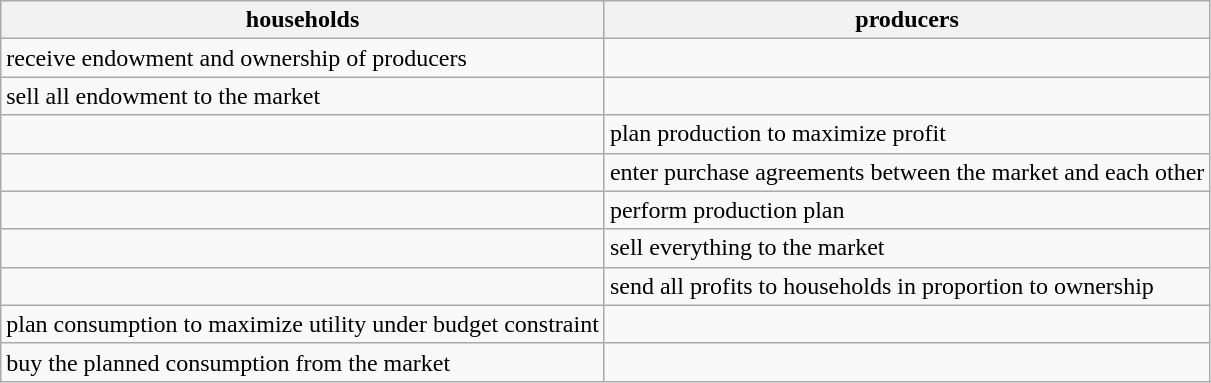<table class="wikitable">
<tr>
<th>households</th>
<th>producers</th>
</tr>
<tr>
<td>receive endowment and ownership of producers</td>
<td></td>
</tr>
<tr>
<td>sell all endowment to the market</td>
<td></td>
</tr>
<tr>
<td></td>
<td>plan production to maximize profit</td>
</tr>
<tr>
<td></td>
<td>enter purchase agreements between the market and each other</td>
</tr>
<tr>
<td></td>
<td>perform production plan</td>
</tr>
<tr>
<td></td>
<td>sell everything to the market</td>
</tr>
<tr>
<td></td>
<td>send all profits to households in proportion to ownership</td>
</tr>
<tr>
<td>plan consumption to maximize utility under budget constraint</td>
<td></td>
</tr>
<tr>
<td>buy the planned consumption from the market</td>
<td></td>
</tr>
</table>
